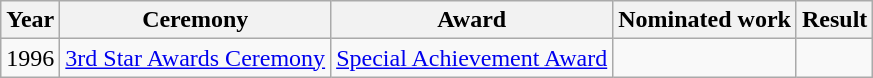<table class="wikitable sortable" style="text-align: center;">
<tr>
<th>Year</th>
<th>Ceremony</th>
<th>Award</th>
<th>Nominated work</th>
<th>Result</th>
</tr>
<tr>
<td>1996</td>
<td><a href='#'>3rd Star Awards Ceremony</a></td>
<td><a href='#'>Special Achievement Award</a></td>
<td></td>
<td></td>
</tr>
</table>
